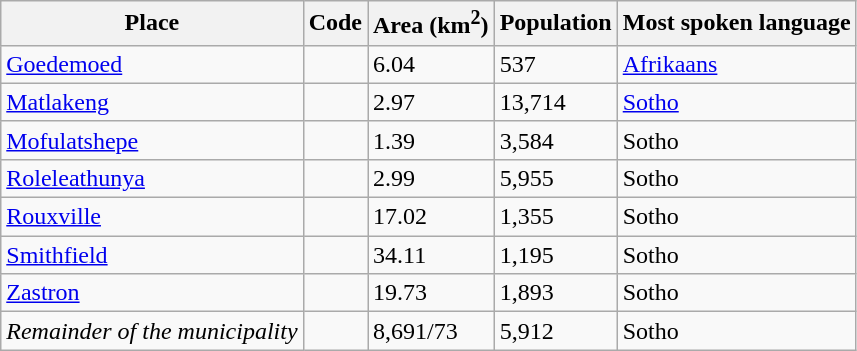<table class="wikitable sortable">
<tr>
<th>Place</th>
<th>Code</th>
<th>Area (km<sup>2</sup>)</th>
<th>Population</th>
<th>Most spoken language</th>
</tr>
<tr>
<td><a href='#'>Goedemoed</a></td>
<td></td>
<td>6.04</td>
<td>537</td>
<td><a href='#'>Afrikaans</a></td>
</tr>
<tr>
<td><a href='#'>Matlakeng</a></td>
<td></td>
<td>2.97</td>
<td>13,714</td>
<td><a href='#'>Sotho</a></td>
</tr>
<tr>
<td><a href='#'>Mofulatshepe</a></td>
<td></td>
<td>1.39</td>
<td>3,584</td>
<td>Sotho</td>
</tr>
<tr>
<td><a href='#'>Roleleathunya</a></td>
<td></td>
<td>2.99</td>
<td>5,955</td>
<td>Sotho</td>
</tr>
<tr>
<td><a href='#'>Rouxville</a></td>
<td></td>
<td>17.02</td>
<td>1,355</td>
<td>Sotho</td>
</tr>
<tr>
<td><a href='#'>Smithfield</a></td>
<td></td>
<td>34.11</td>
<td>1,195</td>
<td>Sotho</td>
</tr>
<tr>
<td><a href='#'>Zastron</a></td>
<td></td>
<td>19.73</td>
<td>1,893</td>
<td>Sotho</td>
</tr>
<tr>
<td><em>Remainder of the municipality</em></td>
<td></td>
<td>8,691/73</td>
<td>5,912</td>
<td>Sotho</td>
</tr>
</table>
